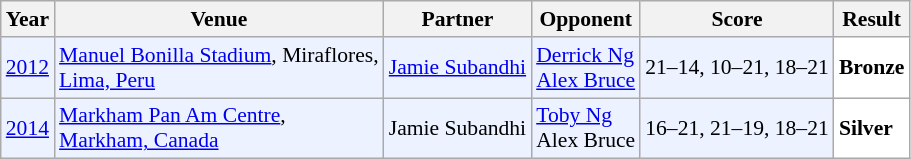<table class="sortable wikitable" style="font-size: 90%;">
<tr>
<th>Year</th>
<th>Venue</th>
<th>Partner</th>
<th>Opponent</th>
<th>Score</th>
<th>Result</th>
</tr>
<tr style="background:#ECF2FF">
<td align="center"><a href='#'>2012</a></td>
<td align="left"><a href='#'>Manuel Bonilla Stadium</a>, Miraflores,<br><a href='#'>Lima, Peru</a></td>
<td align="left"> <a href='#'>Jamie Subandhi</a></td>
<td align="left"> <a href='#'>Derrick Ng</a> <br>  <a href='#'>Alex Bruce</a></td>
<td align="left">21–14, 10–21, 18–21</td>
<td style="text-align:left; background:white"> <strong>Bronze</strong></td>
</tr>
<tr style="background:#ECF2FF">
<td align="center"><a href='#'>2014</a></td>
<td align="left"><a href='#'>Markham Pan Am Centre</a>,<br><a href='#'>Markham, Canada</a></td>
<td align="left"> Jamie Subandhi</td>
<td align="left"> <a href='#'>Toby Ng</a> <br>  Alex Bruce</td>
<td align="left">16–21, 21–19, 18–21</td>
<td style="text-align:left; background:white"> <strong>Silver</strong></td>
</tr>
</table>
